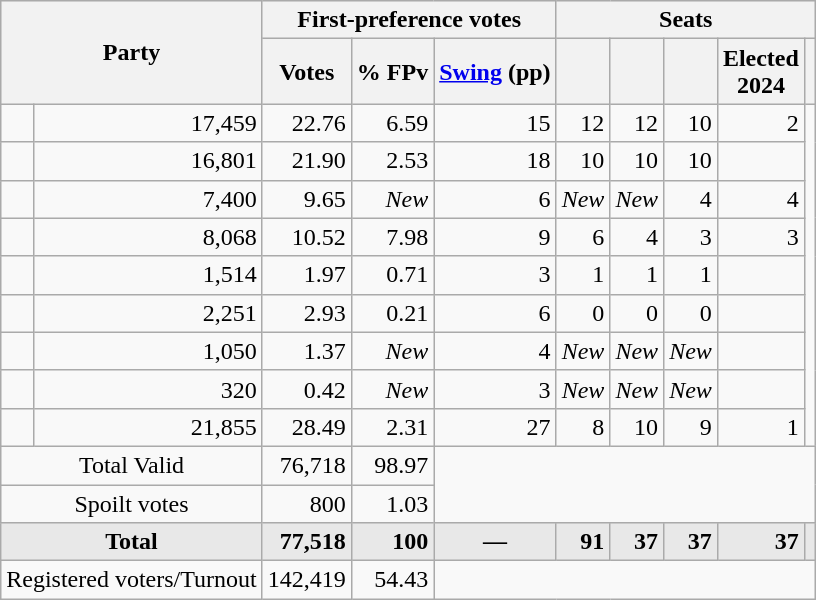<table class="wikitable sortable" style="text-align:center;">
<tr style="text-align:right; background-color:#E9E9E9; text-align:center">
<th rowspan="2" colspan="2">Party</th>
<th colspan="3">First-preference votes</th>
<th colspan="5">Seats</th>
</tr>
<tr style="text-align:right; background-color:#E9E9E9; text-align:center">
<th data-sort-type="number">Votes</th>
<th data-sort-type="number">% FPv</th>
<th data-sort-type="number"><a href='#'>Swing</a> (pp)</th>
<th data-sort-type="number"></th>
<th data-sort-type="number"><a href='#'></a></th>
<th data-sort-type="number"></th>
<th data-sort-type="number">Elected<br>2024</th>
<th data-sort-type="number"></th>
</tr>
<tr>
<td></td>
<td align=right>17,459</td>
<td align=right>22.76</td>
<td align=right>6.59</td>
<td align=right>15</td>
<td align=right>12</td>
<td align=right>12</td>
<td align=right>10</td>
<td align=right>2</td>
</tr>
<tr>
<td></td>
<td align=right>16,801</td>
<td align=right>21.90</td>
<td align=right>2.53</td>
<td align=right>18</td>
<td align=right>10</td>
<td align=right>10</td>
<td align=right>10</td>
<td align=right></td>
</tr>
<tr>
<td></td>
<td align=right>7,400</td>
<td align=right>9.65</td>
<td align=right><em>New</em></td>
<td align=right>6</td>
<td align=right><em>New</em></td>
<td align=right><em>New</em></td>
<td align=right>4</td>
<td align=right>4</td>
</tr>
<tr>
<td></td>
<td align=right>8,068</td>
<td align=right>10.52</td>
<td align=right>7.98</td>
<td align=right>9</td>
<td align=right>6</td>
<td align=right>4</td>
<td align=right>3</td>
<td align=right>3</td>
</tr>
<tr>
<td></td>
<td align=right>1,514</td>
<td align=right>1.97</td>
<td align=right>0.71</td>
<td align=right>3</td>
<td align=right>1</td>
<td align=right>1</td>
<td align=right>1</td>
<td align=right></td>
</tr>
<tr>
<td></td>
<td align=right>2,251</td>
<td align=right>2.93</td>
<td align=right>0.21</td>
<td align=right>6</td>
<td align=right>0</td>
<td align=right>0</td>
<td align=right>0</td>
<td align=right></td>
</tr>
<tr>
<td></td>
<td align=right>1,050</td>
<td align=right>1.37</td>
<td align=right><em>New</em></td>
<td align=right>4</td>
<td align=right><em>New</em></td>
<td align=right><em>New</em></td>
<td align=right><em>New</em></td>
<td align=right></td>
</tr>
<tr>
<td></td>
<td align=right>320</td>
<td align=right>0.42</td>
<td align=right><em>New</em></td>
<td align=right>3</td>
<td align=right><em>New</em></td>
<td align=right><em>New</em></td>
<td align=right><em>New</em></td>
<td align=right></td>
</tr>
<tr>
<td></td>
<td align=right>21,855</td>
<td align=right>28.49</td>
<td align=right> 2.31</td>
<td align=right>27</td>
<td align=right>8</td>
<td align=right>10</td>
<td align=right>9</td>
<td align=right>1</td>
</tr>
<tr class="sortbottom">
<td colspan=2>Total Valid</td>
<td align=right>76,718</td>
<td align=right>98.97</td>
<td rowspan=2 colspan=6></td>
</tr>
<tr>
<td colspan=2>Spoilt votes</td>
<td align=right>800</td>
<td align=right>1.03</td>
</tr>
<tr style="font-weight:bold; background:rgb(232,232,232);">
<td colspan=2>Total</td>
<td align=right>77,518</td>
<td align=right>100</td>
<td>—</td>
<td align=right>91</td>
<td align=right>37</td>
<td align=right>37</td>
<td align=right>37</td>
<td></td>
</tr>
<tr>
<td colspan=2>Registered voters/Turnout</td>
<td align=right>142,419</td>
<td align=right>54.43</td>
<td colspan=6></td>
</tr>
</table>
